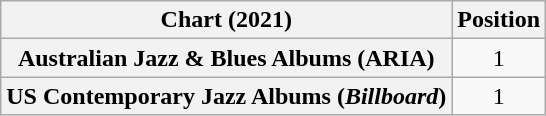<table class="wikitable sortable plainrowheaders" style="text-align:center;">
<tr>
<th scope="col">Chart (2021)</th>
<th scope="col">Position</th>
</tr>
<tr>
<th scope="row">Australian Jazz & Blues Albums (ARIA)</th>
<td>1</td>
</tr>
<tr>
<th scope="row">US Contemporary Jazz Albums (<em>Billboard</em>)</th>
<td>1</td>
</tr>
</table>
